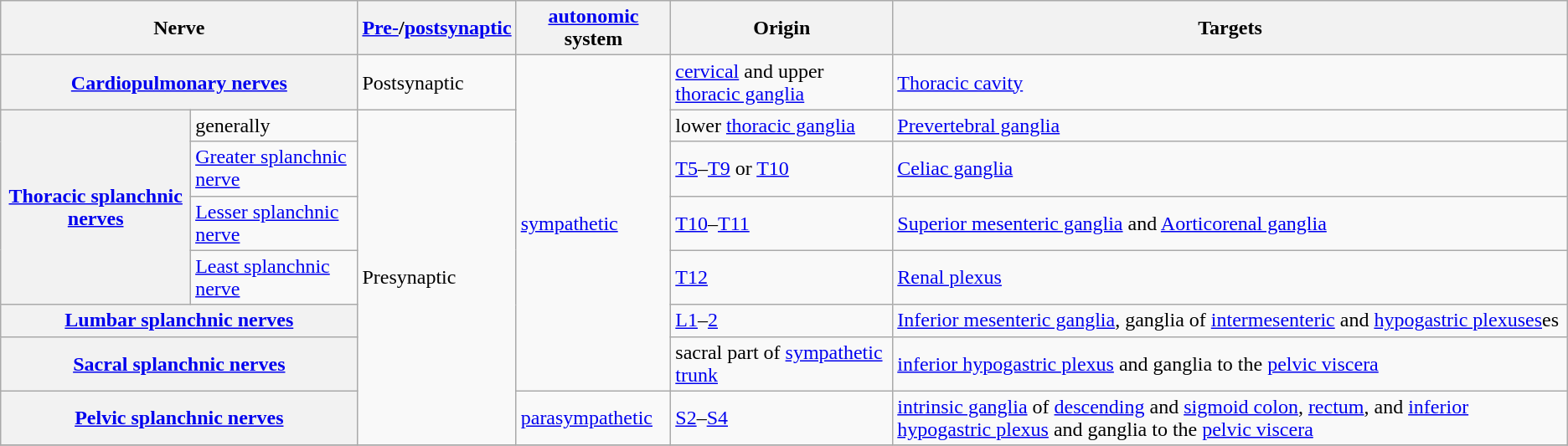<table class="wikitable">
<tr>
<th colspan=2>Nerve</th>
<th><a href='#'>Pre-</a>/<a href='#'>postsynaptic</a></th>
<th><a href='#'>autonomic</a> system</th>
<th>Origin</th>
<th>Targets</th>
</tr>
<tr>
<th colspan=2><a href='#'>Cardiopulmonary nerves</a></th>
<td>Postsynaptic</td>
<td rowspan=7><a href='#'>sympathetic</a></td>
<td><a href='#'>cervical</a> and upper <a href='#'>thoracic ganglia</a></td>
<td><a href='#'>Thoracic cavity</a></td>
</tr>
<tr>
<th rowspan=4><a href='#'>Thoracic splanchnic nerves</a></th>
<td>generally</td>
<td rowspan=7>Presynaptic</td>
<td>lower <a href='#'>thoracic ganglia</a></td>
<td><a href='#'>Prevertebral ganglia</a></td>
</tr>
<tr>
<td><a href='#'>Greater splanchnic nerve</a></td>
<td><a href='#'>T5</a>–<a href='#'>T9</a> or <a href='#'>T10</a></td>
<td><a href='#'>Celiac ganglia</a></td>
</tr>
<tr>
<td><a href='#'>Lesser splanchnic nerve</a></td>
<td><a href='#'>T10</a>–<a href='#'>T11</a></td>
<td><a href='#'>Superior mesenteric ganglia</a> and <a href='#'>Aorticorenal ganglia</a></td>
</tr>
<tr>
<td><a href='#'>Least splanchnic nerve</a></td>
<td><a href='#'>T12</a></td>
<td><a href='#'>Renal plexus</a></td>
</tr>
<tr>
<th colspan=2><a href='#'>Lumbar splanchnic nerves</a></th>
<td><a href='#'>L1</a>–<a href='#'>2</a></td>
<td><a href='#'>Inferior mesenteric ganglia</a>, ganglia of <a href='#'>intermesenteric</a> and <a href='#'>hypogastric plexuses</a>es</td>
</tr>
<tr>
<th colspan=2><a href='#'>Sacral splanchnic nerves</a></th>
<td>sacral part of <a href='#'>sympathetic trunk</a></td>
<td><a href='#'>inferior hypogastric plexus</a> and ganglia to the <a href='#'>pelvic viscera</a></td>
</tr>
<tr>
<th colspan=2><a href='#'>Pelvic splanchnic nerves</a></th>
<td><a href='#'>parasympathetic</a></td>
<td><a href='#'>S2</a>–<a href='#'>S4</a></td>
<td><a href='#'>intrinsic ganglia</a> of <a href='#'>descending</a> and <a href='#'>sigmoid colon</a>, <a href='#'>rectum</a>, and <a href='#'>inferior hypogastric plexus</a> and ganglia to the <a href='#'>pelvic viscera</a></td>
</tr>
<tr>
</tr>
</table>
